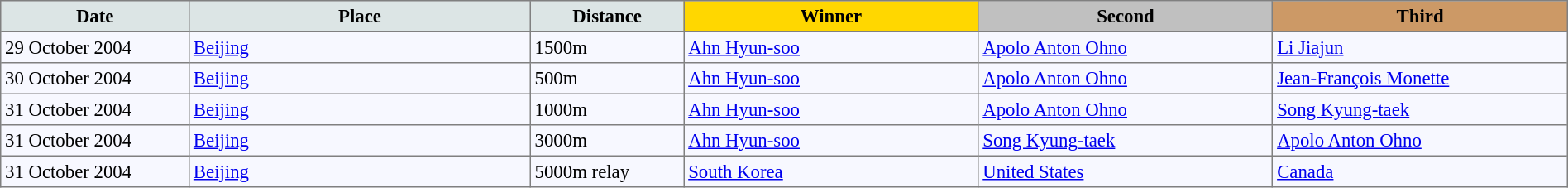<table bgcolor="#f7f8ff" cellpadding="3" cellspacing="0" border="1" style="font-size: 95%; border: gray solid 1px; border-collapse: collapse;">
<tr bgcolor="#CCCCCC">
<td align="center" bgcolor="#DCE5E5" width="150"><strong>Date</strong></td>
<td align="center" bgcolor="#DCE5E5" width="280"><strong>Place</strong></td>
<td align="center" bgcolor="#DCE5E5" width="120"><strong>Distance</strong></td>
<td align="center" bgcolor="gold" width="240"><strong>Winner</strong></td>
<td align="center" bgcolor="silver" width="240"><strong>Second</strong></td>
<td align="center" bgcolor="CC9966" width="240"><strong>Third</strong></td>
</tr>
<tr align="left">
<td>29 October 2004</td>
<td> <a href='#'>Beijing</a></td>
<td>1500m</td>
<td> <a href='#'>Ahn Hyun-soo</a></td>
<td> <a href='#'>Apolo Anton Ohno</a></td>
<td> <a href='#'>Li Jiajun</a></td>
</tr>
<tr align="left">
<td>30 October 2004</td>
<td> <a href='#'>Beijing</a></td>
<td>500m</td>
<td> <a href='#'>Ahn Hyun-soo</a></td>
<td> <a href='#'>Apolo Anton Ohno</a></td>
<td> <a href='#'>Jean-François Monette</a></td>
</tr>
<tr align="left">
<td>31 October 2004</td>
<td> <a href='#'>Beijing</a></td>
<td>1000m</td>
<td> <a href='#'>Ahn Hyun-soo</a></td>
<td> <a href='#'>Apolo Anton Ohno</a></td>
<td> <a href='#'>Song Kyung-taek</a></td>
</tr>
<tr align="left">
<td>31 October 2004</td>
<td> <a href='#'>Beijing</a></td>
<td>3000m</td>
<td> <a href='#'>Ahn Hyun-soo</a></td>
<td> <a href='#'>Song Kyung-taek</a></td>
<td> <a href='#'>Apolo Anton Ohno</a></td>
</tr>
<tr align="left">
<td>31 October 2004</td>
<td> <a href='#'>Beijing</a></td>
<td>5000m relay</td>
<td> <a href='#'>South Korea</a></td>
<td> <a href='#'>United States</a></td>
<td> <a href='#'>Canada</a></td>
</tr>
</table>
